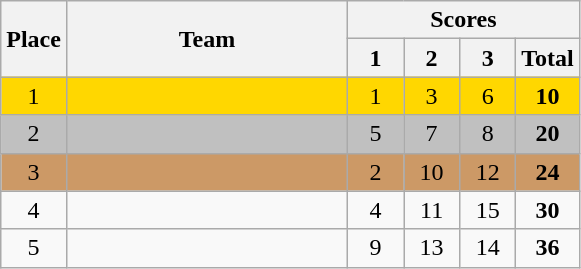<table class=wikitable style="text-align:center">
<tr>
<th width=20 rowspan=2>Place</th>
<th width=180 rowspan=2>Team</th>
<th colspan=4>Scores</th>
</tr>
<tr>
<th width=30>1</th>
<th width=30>2</th>
<th width=30>3</th>
<th>Total</th>
</tr>
<tr bgcolor=gold>
<td>1</td>
<td align=left></td>
<td>1</td>
<td>3</td>
<td>6</td>
<td><strong>10</strong></td>
</tr>
<tr bgcolor=silver>
<td>2</td>
<td align=left></td>
<td>5</td>
<td>7</td>
<td>8</td>
<td><strong>20</strong></td>
</tr>
<tr bgcolor=cc9966>
<td>3</td>
<td align=left></td>
<td>2</td>
<td>10</td>
<td>12</td>
<td><strong>24</strong></td>
</tr>
<tr>
<td>4</td>
<td align=left></td>
<td>4</td>
<td>11</td>
<td>15</td>
<td><strong>30</strong></td>
</tr>
<tr>
<td>5</td>
<td align=left></td>
<td>9</td>
<td>13</td>
<td>14</td>
<td><strong>36</strong></td>
</tr>
</table>
